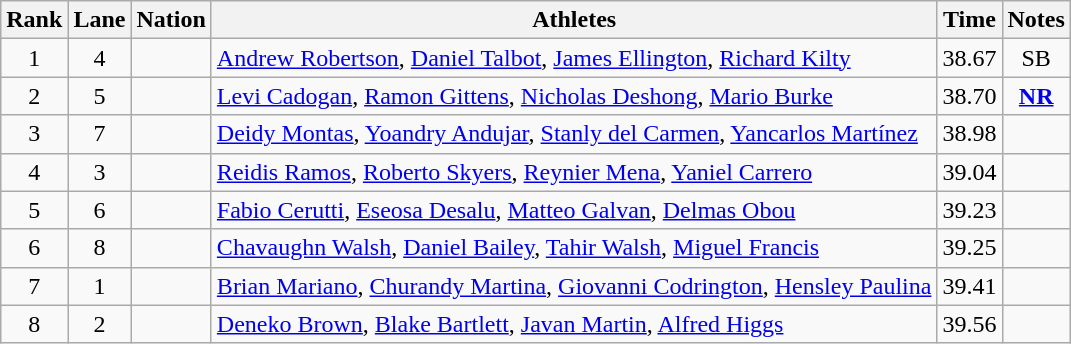<table class="wikitable sortable" style="text-align:center">
<tr>
<th>Rank</th>
<th>Lane</th>
<th>Nation</th>
<th>Athletes</th>
<th>Time</th>
<th>Notes</th>
</tr>
<tr>
<td>1</td>
<td>4</td>
<td align=left></td>
<td align=left><a href='#'>Andrew Robertson</a>, <a href='#'>Daniel Talbot</a>, <a href='#'>James Ellington</a>, <a href='#'>Richard Kilty</a></td>
<td>38.67</td>
<td>SB</td>
</tr>
<tr>
<td>2</td>
<td>5</td>
<td align=left></td>
<td align=left><a href='#'>Levi Cadogan</a>, <a href='#'>Ramon Gittens</a>, <a href='#'>Nicholas Deshong</a>, <a href='#'>Mario Burke</a></td>
<td>38.70</td>
<td><strong><a href='#'>NR</a></strong></td>
</tr>
<tr>
<td>3</td>
<td>7</td>
<td align=left></td>
<td align=left><a href='#'>Deidy Montas</a>, <a href='#'>Yoandry Andujar</a>, <a href='#'>Stanly del Carmen</a>, <a href='#'>Yancarlos Martínez</a></td>
<td>38.98</td>
<td></td>
</tr>
<tr>
<td>4</td>
<td>3</td>
<td align=left></td>
<td align=left><a href='#'>Reidis Ramos</a>, <a href='#'>Roberto Skyers</a>, <a href='#'>Reynier Mena</a>, <a href='#'>Yaniel Carrero</a></td>
<td>39.04</td>
<td></td>
</tr>
<tr>
<td>5</td>
<td>6</td>
<td align=left></td>
<td align=left><a href='#'>Fabio Cerutti</a>, <a href='#'>Eseosa Desalu</a>, <a href='#'>Matteo Galvan</a>, <a href='#'>Delmas Obou</a></td>
<td>39.23</td>
<td></td>
</tr>
<tr>
<td>6</td>
<td>8</td>
<td align=left></td>
<td align=left><a href='#'>Chavaughn Walsh</a>, <a href='#'>Daniel Bailey</a>, <a href='#'>Tahir Walsh</a>, <a href='#'>Miguel Francis</a></td>
<td>39.25</td>
<td></td>
</tr>
<tr>
<td>7</td>
<td>1</td>
<td align=left></td>
<td align=left><a href='#'>Brian Mariano</a>, <a href='#'>Churandy Martina</a>, <a href='#'>Giovanni Codrington</a>, <a href='#'>Hensley Paulina</a></td>
<td>39.41</td>
<td></td>
</tr>
<tr>
<td>8</td>
<td>2</td>
<td align=left></td>
<td align=left><a href='#'>Deneko Brown</a>, <a href='#'>Blake Bartlett</a>, <a href='#'>Javan Martin</a>, <a href='#'>Alfred Higgs</a></td>
<td>39.56</td>
<td></td>
</tr>
</table>
